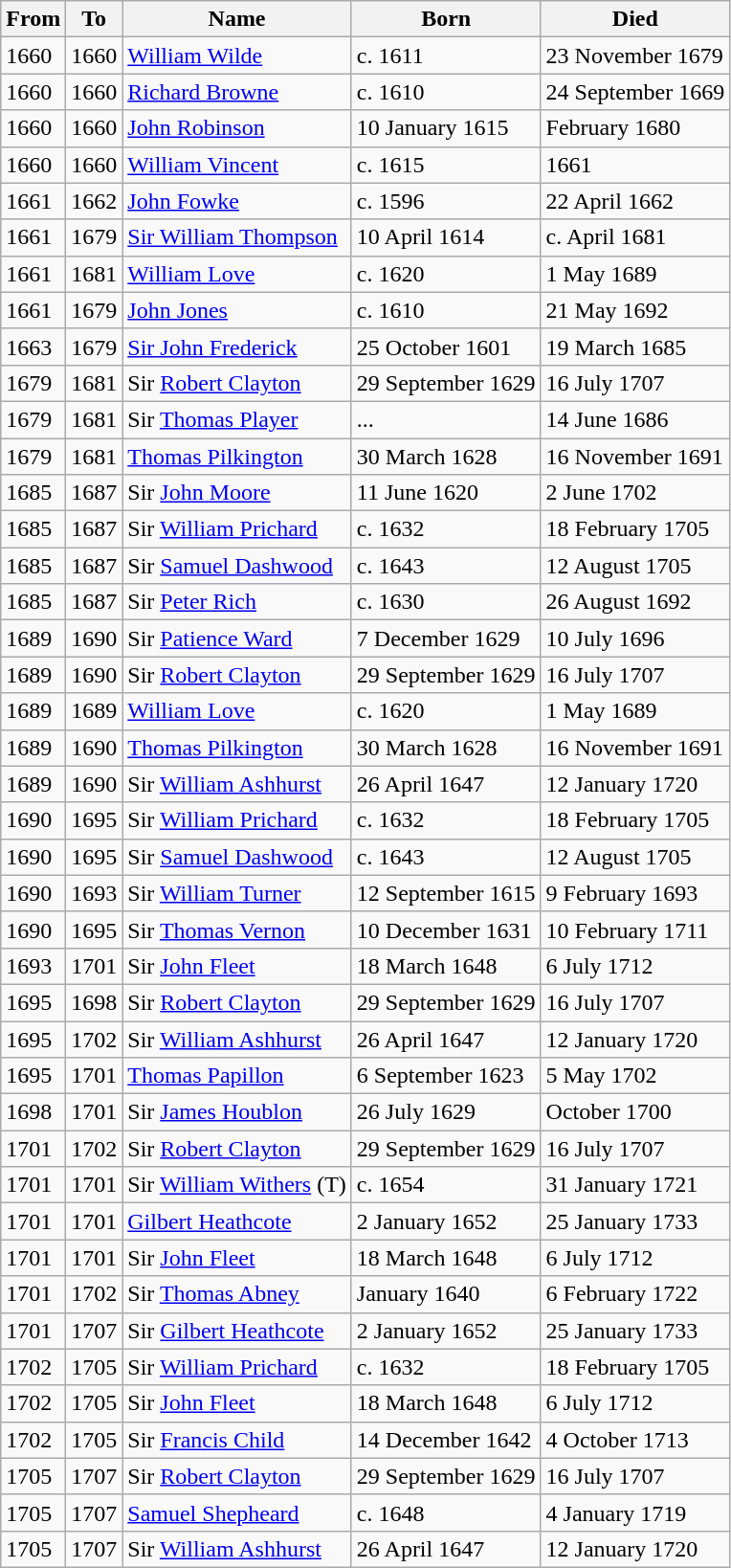<table class="wikitable">
<tr>
<th>From</th>
<th>To</th>
<th>Name</th>
<th>Born</th>
<th>Died</th>
</tr>
<tr>
<td>1660</td>
<td>1660</td>
<td><a href='#'>William Wilde</a></td>
<td>c. 1611</td>
<td>23 November 1679</td>
</tr>
<tr>
<td>1660</td>
<td>1660</td>
<td><a href='#'>Richard Browne</a></td>
<td>c. 1610</td>
<td>24 September 1669</td>
</tr>
<tr>
<td>1660</td>
<td>1660</td>
<td><a href='#'>John Robinson</a></td>
<td>10 January 1615</td>
<td>February 1680</td>
</tr>
<tr>
<td>1660</td>
<td>1660</td>
<td><a href='#'>William Vincent</a></td>
<td>c. 1615</td>
<td>1661</td>
</tr>
<tr>
<td>1661</td>
<td>1662</td>
<td><a href='#'>John Fowke</a></td>
<td>c. 1596</td>
<td>22 April 1662</td>
</tr>
<tr>
<td>1661</td>
<td>1679</td>
<td><a href='#'>Sir William Thompson</a></td>
<td>10 April 1614</td>
<td>c. April 1681</td>
</tr>
<tr>
<td>1661</td>
<td>1681</td>
<td><a href='#'>William Love</a></td>
<td>c. 1620</td>
<td>1 May 1689</td>
</tr>
<tr>
<td>1661</td>
<td>1679</td>
<td><a href='#'>John Jones</a></td>
<td>c. 1610</td>
<td>21 May 1692</td>
</tr>
<tr>
<td>1663</td>
<td>1679</td>
<td><a href='#'>Sir John Frederick</a></td>
<td>25 October 1601</td>
<td>19 March 1685</td>
</tr>
<tr>
<td>1679</td>
<td>1681</td>
<td>Sir <a href='#'>Robert Clayton</a></td>
<td>29 September 1629</td>
<td>16 July 1707</td>
</tr>
<tr>
<td>1679</td>
<td>1681</td>
<td>Sir <a href='#'>Thomas Player</a></td>
<td>...</td>
<td>14 June 1686</td>
</tr>
<tr>
<td>1679</td>
<td>1681</td>
<td><a href='#'>Thomas Pilkington</a></td>
<td>30 March 1628</td>
<td>16 November 1691</td>
</tr>
<tr>
<td>1685</td>
<td>1687</td>
<td>Sir <a href='#'>John Moore</a></td>
<td>11 June 1620</td>
<td>2 June 1702</td>
</tr>
<tr>
<td>1685</td>
<td>1687</td>
<td>Sir <a href='#'>William Prichard</a></td>
<td>c. 1632</td>
<td>18 February 1705</td>
</tr>
<tr>
<td>1685</td>
<td>1687</td>
<td>Sir <a href='#'>Samuel Dashwood</a></td>
<td>c. 1643</td>
<td>12 August 1705</td>
</tr>
<tr>
<td>1685</td>
<td>1687</td>
<td>Sir <a href='#'>Peter Rich</a></td>
<td>c. 1630</td>
<td>26 August 1692</td>
</tr>
<tr>
<td>1689</td>
<td>1690</td>
<td>Sir <a href='#'>Patience Ward</a></td>
<td>7 December 1629</td>
<td>10 July 1696</td>
</tr>
<tr>
<td>1689</td>
<td>1690</td>
<td>Sir <a href='#'>Robert Clayton</a></td>
<td>29 September 1629</td>
<td>16 July 1707</td>
</tr>
<tr>
<td>1689</td>
<td>1689</td>
<td><a href='#'>William Love</a></td>
<td>c. 1620</td>
<td>1 May 1689</td>
</tr>
<tr>
<td>1689</td>
<td>1690</td>
<td><a href='#'>Thomas Pilkington</a></td>
<td>30 March 1628</td>
<td>16 November 1691</td>
</tr>
<tr>
<td>1689</td>
<td>1690</td>
<td>Sir <a href='#'>William Ashhurst</a></td>
<td>26 April 1647</td>
<td>12 January 1720</td>
</tr>
<tr>
<td>1690</td>
<td>1695</td>
<td>Sir <a href='#'>William Prichard</a></td>
<td>c. 1632</td>
<td>18 February 1705</td>
</tr>
<tr>
<td>1690</td>
<td>1695</td>
<td>Sir <a href='#'>Samuel Dashwood</a></td>
<td>c. 1643</td>
<td>12 August 1705</td>
</tr>
<tr>
<td>1690</td>
<td>1693</td>
<td>Sir <a href='#'>William Turner</a></td>
<td>12 September 1615</td>
<td>9 February 1693</td>
</tr>
<tr>
<td>1690</td>
<td>1695</td>
<td>Sir <a href='#'>Thomas Vernon</a></td>
<td>10 December 1631</td>
<td>10 February 1711</td>
</tr>
<tr>
<td>1693</td>
<td>1701</td>
<td>Sir <a href='#'>John Fleet</a></td>
<td>18 March 1648</td>
<td>6 July 1712</td>
</tr>
<tr>
<td>1695</td>
<td>1698</td>
<td>Sir <a href='#'>Robert Clayton</a></td>
<td>29 September 1629</td>
<td>16 July 1707</td>
</tr>
<tr>
<td>1695</td>
<td>1702</td>
<td>Sir <a href='#'>William Ashhurst</a></td>
<td>26 April 1647</td>
<td>12 January 1720</td>
</tr>
<tr>
<td>1695</td>
<td>1701</td>
<td><a href='#'>Thomas Papillon</a></td>
<td>6 September 1623</td>
<td>5 May 1702</td>
</tr>
<tr>
<td>1698</td>
<td>1701</td>
<td>Sir <a href='#'>James Houblon</a></td>
<td>26 July 1629</td>
<td>October 1700</td>
</tr>
<tr>
<td>1701</td>
<td>1702</td>
<td>Sir <a href='#'>Robert Clayton</a></td>
<td>29 September 1629</td>
<td>16 July 1707</td>
</tr>
<tr>
<td>1701</td>
<td>1701</td>
<td>Sir <a href='#'>William Withers</a> (T)</td>
<td>c. 1654</td>
<td>31 January 1721</td>
</tr>
<tr>
<td>1701</td>
<td>1701</td>
<td><a href='#'>Gilbert Heathcote</a></td>
<td>2 January 1652</td>
<td>25 January 1733</td>
</tr>
<tr>
<td>1701</td>
<td>1701</td>
<td>Sir <a href='#'>John Fleet</a></td>
<td>18 March 1648</td>
<td>6 July 1712</td>
</tr>
<tr>
<td>1701</td>
<td>1702</td>
<td>Sir <a href='#'>Thomas Abney</a></td>
<td>January 1640</td>
<td>6 February 1722</td>
</tr>
<tr>
<td>1701</td>
<td>1707</td>
<td>Sir <a href='#'>Gilbert Heathcote</a></td>
<td>2 January 1652</td>
<td>25 January 1733</td>
</tr>
<tr>
<td>1702</td>
<td>1705</td>
<td>Sir <a href='#'>William Prichard</a></td>
<td>c. 1632</td>
<td>18 February 1705</td>
</tr>
<tr>
<td>1702</td>
<td>1705</td>
<td>Sir <a href='#'>John Fleet</a></td>
<td>18 March 1648</td>
<td>6 July 1712</td>
</tr>
<tr>
<td>1702</td>
<td>1705</td>
<td>Sir <a href='#'>Francis Child</a></td>
<td>14 December 1642</td>
<td>4 October 1713</td>
</tr>
<tr>
<td>1705</td>
<td>1707</td>
<td>Sir <a href='#'>Robert Clayton</a></td>
<td>29 September 1629</td>
<td>16 July 1707</td>
</tr>
<tr>
<td>1705</td>
<td>1707</td>
<td><a href='#'>Samuel Shepheard</a></td>
<td>c. 1648</td>
<td>4 January 1719</td>
</tr>
<tr>
<td>1705</td>
<td>1707</td>
<td>Sir <a href='#'>William Ashhurst</a></td>
<td>26 April 1647</td>
<td>12 January 1720</td>
</tr>
</table>
